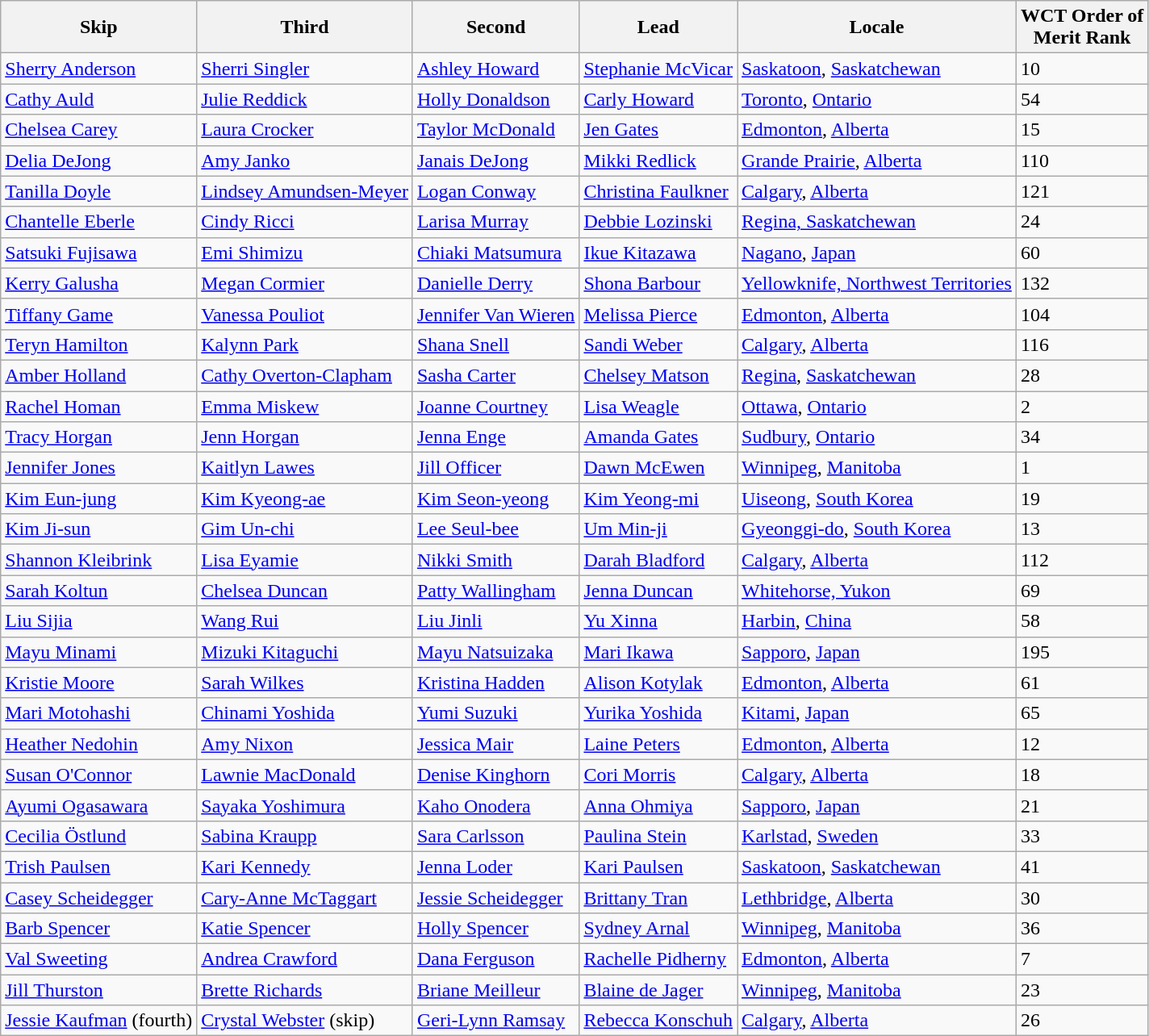<table class="wikitable sortable">
<tr>
<th>Skip</th>
<th>Third</th>
<th>Second</th>
<th>Lead</th>
<th>Locale</th>
<th>WCT Order of <br> Merit Rank</th>
</tr>
<tr>
<td><a href='#'>Sherry Anderson</a></td>
<td><a href='#'>Sherri Singler</a></td>
<td><a href='#'>Ashley Howard</a></td>
<td><a href='#'>Stephanie McVicar</a></td>
<td> <a href='#'>Saskatoon</a>, <a href='#'>Saskatchewan</a></td>
<td>10</td>
</tr>
<tr>
<td><a href='#'>Cathy Auld</a></td>
<td><a href='#'>Julie Reddick</a></td>
<td><a href='#'>Holly Donaldson</a></td>
<td><a href='#'>Carly Howard</a></td>
<td> <a href='#'>Toronto</a>, <a href='#'>Ontario</a></td>
<td>54</td>
</tr>
<tr>
<td><a href='#'>Chelsea Carey</a></td>
<td><a href='#'>Laura Crocker</a></td>
<td><a href='#'>Taylor McDonald</a></td>
<td><a href='#'>Jen Gates</a></td>
<td> <a href='#'>Edmonton</a>, <a href='#'>Alberta</a></td>
<td>15</td>
</tr>
<tr>
<td><a href='#'>Delia DeJong</a></td>
<td><a href='#'>Amy Janko</a></td>
<td><a href='#'>Janais DeJong</a></td>
<td><a href='#'>Mikki Redlick</a></td>
<td> <a href='#'>Grande Prairie</a>, <a href='#'>Alberta</a></td>
<td>110</td>
</tr>
<tr>
<td><a href='#'>Tanilla Doyle</a></td>
<td><a href='#'>Lindsey Amundsen-Meyer</a></td>
<td><a href='#'>Logan Conway</a></td>
<td><a href='#'>Christina Faulkner</a></td>
<td> <a href='#'>Calgary</a>, <a href='#'>Alberta</a></td>
<td>121</td>
</tr>
<tr>
<td><a href='#'>Chantelle Eberle</a></td>
<td><a href='#'>Cindy Ricci</a></td>
<td><a href='#'>Larisa Murray</a></td>
<td><a href='#'>Debbie Lozinski</a></td>
<td> <a href='#'>Regina, Saskatchewan</a></td>
<td>24</td>
</tr>
<tr>
<td><a href='#'>Satsuki Fujisawa</a></td>
<td><a href='#'>Emi Shimizu</a></td>
<td><a href='#'>Chiaki Matsumura</a></td>
<td><a href='#'>Ikue Kitazawa</a></td>
<td> <a href='#'>Nagano</a>, <a href='#'>Japan</a></td>
<td>60</td>
</tr>
<tr>
<td><a href='#'>Kerry Galusha</a></td>
<td><a href='#'>Megan Cormier</a></td>
<td><a href='#'>Danielle Derry</a></td>
<td><a href='#'>Shona Barbour</a></td>
<td> <a href='#'>Yellowknife, Northwest Territories</a></td>
<td>132</td>
</tr>
<tr>
<td><a href='#'>Tiffany Game</a></td>
<td><a href='#'>Vanessa Pouliot</a></td>
<td><a href='#'>Jennifer Van Wieren</a></td>
<td><a href='#'>Melissa Pierce</a></td>
<td> <a href='#'>Edmonton</a>, <a href='#'>Alberta</a></td>
<td>104</td>
</tr>
<tr>
<td><a href='#'>Teryn Hamilton</a></td>
<td><a href='#'>Kalynn Park</a></td>
<td><a href='#'>Shana Snell</a></td>
<td><a href='#'>Sandi Weber</a></td>
<td> <a href='#'>Calgary</a>, <a href='#'>Alberta</a></td>
<td>116</td>
</tr>
<tr>
<td><a href='#'>Amber Holland</a></td>
<td><a href='#'>Cathy Overton-Clapham</a></td>
<td><a href='#'>Sasha Carter</a></td>
<td><a href='#'>Chelsey Matson</a></td>
<td> <a href='#'>Regina</a>, <a href='#'>Saskatchewan</a></td>
<td>28</td>
</tr>
<tr>
<td><a href='#'>Rachel Homan</a></td>
<td><a href='#'>Emma Miskew</a></td>
<td><a href='#'>Joanne Courtney</a></td>
<td><a href='#'>Lisa Weagle</a></td>
<td> <a href='#'>Ottawa</a>, <a href='#'>Ontario</a></td>
<td>2</td>
</tr>
<tr>
<td><a href='#'>Tracy Horgan</a></td>
<td><a href='#'>Jenn Horgan</a></td>
<td><a href='#'>Jenna Enge</a></td>
<td><a href='#'>Amanda Gates</a></td>
<td> <a href='#'>Sudbury</a>, <a href='#'>Ontario</a></td>
<td>34</td>
</tr>
<tr>
<td><a href='#'>Jennifer Jones</a></td>
<td><a href='#'>Kaitlyn Lawes</a></td>
<td><a href='#'>Jill Officer</a></td>
<td><a href='#'>Dawn McEwen</a></td>
<td> <a href='#'>Winnipeg</a>, <a href='#'>Manitoba</a></td>
<td>1</td>
</tr>
<tr>
<td><a href='#'>Kim Eun-jung</a></td>
<td><a href='#'>Kim Kyeong-ae</a></td>
<td><a href='#'>Kim Seon-yeong</a></td>
<td><a href='#'>Kim Yeong-mi</a></td>
<td> <a href='#'>Uiseong</a>, <a href='#'>South Korea</a></td>
<td>19</td>
</tr>
<tr>
<td><a href='#'>Kim Ji-sun</a></td>
<td><a href='#'>Gim Un-chi</a></td>
<td><a href='#'>Lee Seul-bee</a></td>
<td><a href='#'>Um Min-ji</a></td>
<td> <a href='#'>Gyeonggi-do</a>, <a href='#'>South Korea</a></td>
<td>13</td>
</tr>
<tr>
<td><a href='#'>Shannon Kleibrink</a></td>
<td><a href='#'>Lisa Eyamie</a></td>
<td><a href='#'>Nikki Smith</a></td>
<td><a href='#'>Darah Bladford</a></td>
<td> <a href='#'>Calgary</a>, <a href='#'>Alberta</a></td>
<td>112</td>
</tr>
<tr>
<td><a href='#'>Sarah Koltun</a></td>
<td><a href='#'>Chelsea Duncan</a></td>
<td><a href='#'>Patty Wallingham</a></td>
<td><a href='#'>Jenna Duncan</a></td>
<td> <a href='#'>Whitehorse, Yukon</a></td>
<td>69</td>
</tr>
<tr>
<td><a href='#'>Liu Sijia</a></td>
<td><a href='#'>Wang Rui</a></td>
<td><a href='#'>Liu Jinli</a></td>
<td><a href='#'>Yu Xinna</a></td>
<td> <a href='#'>Harbin</a>, <a href='#'>China</a></td>
<td>58</td>
</tr>
<tr>
<td><a href='#'>Mayu Minami</a></td>
<td><a href='#'>Mizuki Kitaguchi</a></td>
<td><a href='#'>Mayu Natsuizaka</a></td>
<td><a href='#'>Mari Ikawa</a></td>
<td> <a href='#'>Sapporo</a>, <a href='#'>Japan</a></td>
<td>195</td>
</tr>
<tr>
<td><a href='#'>Kristie Moore</a></td>
<td><a href='#'>Sarah Wilkes</a></td>
<td><a href='#'>Kristina Hadden</a></td>
<td><a href='#'>Alison Kotylak</a></td>
<td> <a href='#'>Edmonton</a>, <a href='#'>Alberta</a></td>
<td>61</td>
</tr>
<tr>
<td><a href='#'>Mari Motohashi</a></td>
<td><a href='#'>Chinami Yoshida</a></td>
<td><a href='#'>Yumi Suzuki</a></td>
<td><a href='#'>Yurika Yoshida</a></td>
<td> <a href='#'>Kitami</a>, <a href='#'>Japan</a></td>
<td>65</td>
</tr>
<tr>
<td><a href='#'>Heather Nedohin</a></td>
<td><a href='#'>Amy Nixon</a></td>
<td><a href='#'>Jessica Mair</a></td>
<td><a href='#'>Laine Peters</a></td>
<td> <a href='#'>Edmonton</a>, <a href='#'>Alberta</a></td>
<td>12</td>
</tr>
<tr>
<td><a href='#'>Susan O'Connor</a></td>
<td><a href='#'>Lawnie MacDonald</a></td>
<td><a href='#'>Denise Kinghorn</a></td>
<td><a href='#'>Cori Morris</a></td>
<td> <a href='#'>Calgary</a>, <a href='#'>Alberta</a></td>
<td>18</td>
</tr>
<tr>
<td><a href='#'>Ayumi Ogasawara</a></td>
<td><a href='#'>Sayaka Yoshimura</a></td>
<td><a href='#'>Kaho Onodera</a></td>
<td><a href='#'>Anna Ohmiya</a></td>
<td> <a href='#'>Sapporo</a>, <a href='#'>Japan</a></td>
<td>21</td>
</tr>
<tr>
<td><a href='#'>Cecilia Östlund</a></td>
<td><a href='#'>Sabina Kraupp</a></td>
<td><a href='#'>Sara Carlsson</a></td>
<td><a href='#'>Paulina Stein</a></td>
<td> <a href='#'>Karlstad</a>, <a href='#'>Sweden</a></td>
<td>33</td>
</tr>
<tr>
<td><a href='#'>Trish Paulsen</a></td>
<td><a href='#'>Kari Kennedy</a></td>
<td><a href='#'>Jenna Loder</a></td>
<td><a href='#'>Kari Paulsen</a></td>
<td> <a href='#'>Saskatoon</a>, <a href='#'>Saskatchewan</a></td>
<td>41</td>
</tr>
<tr>
<td><a href='#'>Casey Scheidegger</a></td>
<td><a href='#'>Cary-Anne McTaggart</a></td>
<td><a href='#'>Jessie Scheidegger</a></td>
<td><a href='#'>Brittany Tran</a></td>
<td> <a href='#'>Lethbridge</a>, <a href='#'>Alberta</a></td>
<td>30</td>
</tr>
<tr>
<td><a href='#'>Barb Spencer</a></td>
<td><a href='#'>Katie Spencer</a></td>
<td><a href='#'>Holly Spencer</a></td>
<td><a href='#'>Sydney Arnal</a></td>
<td> <a href='#'>Winnipeg</a>, <a href='#'>Manitoba</a></td>
<td>36</td>
</tr>
<tr>
<td><a href='#'>Val Sweeting</a></td>
<td><a href='#'>Andrea Crawford</a></td>
<td><a href='#'>Dana Ferguson</a></td>
<td><a href='#'>Rachelle Pidherny</a></td>
<td> <a href='#'>Edmonton</a>, <a href='#'>Alberta</a></td>
<td>7</td>
</tr>
<tr>
<td><a href='#'>Jill Thurston</a></td>
<td><a href='#'>Brette Richards</a></td>
<td><a href='#'>Briane Meilleur</a></td>
<td><a href='#'>Blaine de Jager</a></td>
<td> <a href='#'>Winnipeg</a>, <a href='#'>Manitoba</a></td>
<td>23</td>
</tr>
<tr>
<td><a href='#'>Jessie Kaufman</a> (fourth)</td>
<td><a href='#'>Crystal Webster</a> (skip)</td>
<td><a href='#'>Geri-Lynn Ramsay</a></td>
<td><a href='#'>Rebecca Konschuh</a></td>
<td> <a href='#'>Calgary</a>, <a href='#'>Alberta</a></td>
<td>26</td>
</tr>
</table>
